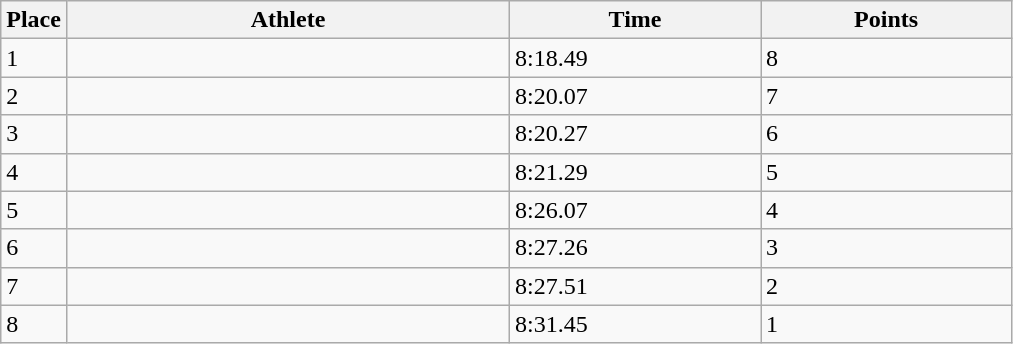<table class=wikitable>
<tr>
<th>Place</th>
<th style="width:18em">Athlete</th>
<th style="width:10em">Time</th>
<th style="width:10em">Points</th>
</tr>
<tr>
<td>1</td>
<td></td>
<td>8:18.49    </td>
<td>8</td>
</tr>
<tr>
<td>2</td>
<td></td>
<td>8:20.07 </td>
<td>7</td>
</tr>
<tr>
<td>3</td>
<td></td>
<td>8:20.27 </td>
<td>6</td>
</tr>
<tr>
<td>4</td>
<td></td>
<td>8:21.29 </td>
<td>5</td>
</tr>
<tr>
<td>5</td>
<td></td>
<td>8:26.07 </td>
<td>4</td>
</tr>
<tr>
<td>6</td>
<td></td>
<td>8:27.26</td>
<td>3</td>
</tr>
<tr>
<td>7</td>
<td></td>
<td>8:27.51 </td>
<td>2</td>
</tr>
<tr>
<td>8</td>
<td></td>
<td>8:31.45</td>
<td>1</td>
</tr>
</table>
